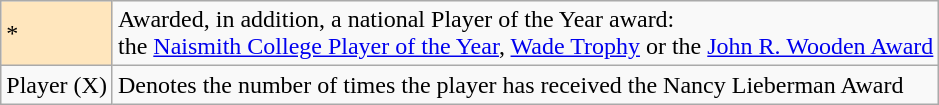<table class="wikitable">
<tr>
<td style="background-color:#FFE6BD">*</td>
<td>Awarded, in addition, a national Player of the Year award: <br>the <a href='#'>Naismith College Player of the Year</a>, <a href='#'>Wade Trophy</a> or the <a href='#'>John R. Wooden Award</a></td>
</tr>
<tr>
<td>Player (X)</td>
<td>Denotes the number of times the player has received the Nancy Lieberman Award</td>
</tr>
</table>
